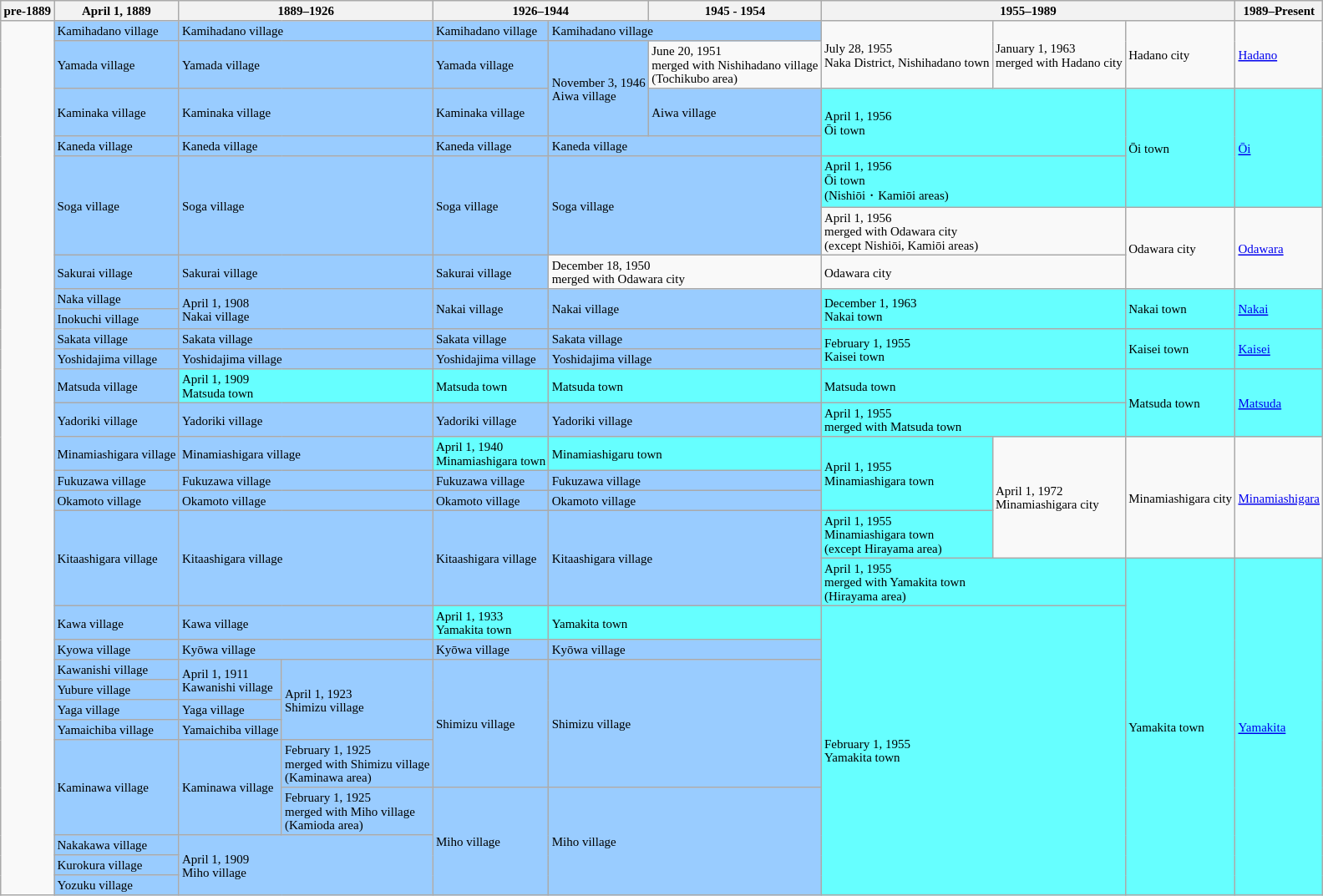<table class="wikitable" style="font-size:x-small">
<tr>
<th>pre-1889</th>
<th>April 1, 1889</th>
<th colspan="2">1889–1926</th>
<th colspan="2">1926–1944</th>
<th>1945 - 1954</th>
<th colspan="3">1955–1989</th>
<th>1989–Present</th>
</tr>
<tr>
<td rowspan="29"> </td>
<td style="background-color:#9cf;">Kamihadano village</td>
<td colspan="2" style="background-color:#9cf;">Kamihadano village</td>
<td style="background-color:#9cf;">Kamihadano village</td>
<td colspan="2" style="background-color:#9cf;">Kamihadano village</td>
<td rowspan="2">July 28, 1955<br>Naka District, Nishihadano town</td>
<td rowspan="2">January 1, 1963<br>merged with Hadano city</td>
<td rowspan="2">Hadano city</td>
<td rowspan="2"><a href='#'>Hadano</a></td>
</tr>
<tr>
<td style="background-color:#9cf;">Yamada village</td>
<td colspan="2" style="background-color:#9cf;">Yamada village</td>
<td style="background-color:#9cf;">Yamada village</td>
<td rowspan="2" style="background-color:#9cf;">November 3, 1946<br>Aiwa village</td>
<td>June 20, 1951<br> merged with Nishihadano village<br> (Tochikubo area)</td>
</tr>
<tr>
<td style="background-color:#9cf;">Kaminaka village</td>
<td colspan="2" style="background-color:#9cf;">Kaminaka village</td>
<td style="background-color:#9cf;">Kaminaka village</td>
<td style="background-color:#9cf;"><br>Aiwa village<br> </td>
<td colspan="2" rowspan="2" style="background-color:#6ff;">April 1, 1956<br> Ōi town</td>
<td rowspan="3" style="background-color:#6ff;">Ōi town</td>
<td rowspan="3" style="background-color:#6ff;"><a href='#'>Ōi</a></td>
</tr>
<tr>
<td style="background-color:#9cf;">Kaneda village</td>
<td colspan="2" style="background-color:#9cf;">Kaneda village</td>
<td style="background-color:#9cf;">Kaneda village</td>
<td colspan="2" style="background-color:#9cf;">Kaneda village</td>
</tr>
<tr>
<td rowspan="2" style="background-color:#9cf;">Soga village</td>
<td colspan="2" rowspan="2" style="background-color:#9cf;">Soga village</td>
<td rowspan="2" style="background-color:#9cf;">Soga village</td>
<td colspan="2" rowspan="2" style="background-color:#9cf;">Soga village</td>
<td colspan="2" style="background-color:#6ff;">April 1, 1956<br> Ōi town <br> (Nishiōi・Kamiōi areas)</td>
</tr>
<tr>
<td colspan="2">April 1, 1956<br>merged with Odawara city<br> (except Nishiōi, Kamiōi areas)</td>
<td rowspan="2">Odawara city</td>
<td rowspan="2"><a href='#'>Odawara</a></td>
</tr>
<tr>
<td style="background-color:#9cf;">Sakurai village</td>
<td colspan="2" style="background-color:#9cf;">Sakurai village</td>
<td style="background-color:#9cf;">Sakurai village</td>
<td colspan="2">December 18, 1950<br>merged with Odawara city</td>
<td colspan="2">Odawara city</td>
</tr>
<tr>
<td style="background-color:#9cf;">Naka village</td>
<td colspan="2" rowspan="2" style="background-color:#9cf;">April 1, 1908 <br> Nakai village</td>
<td rowspan="2" style="background-color:#9cf;">Nakai village</td>
<td colspan="2" rowspan="2" style="background-color:#9cf;">Nakai village</td>
<td colspan="2" rowspan="2" style="background-color:#6ff;">December 1, 1963<br> Nakai town</td>
<td rowspan="2" style="background-color:#6ff;">Nakai town</td>
<td rowspan="2" style="background-color:#6ff;"><a href='#'>Nakai</a></td>
</tr>
<tr>
<td style="background-color:#9cf;">Inokuchi village</td>
</tr>
<tr>
<td style="background-color:#9cf;">Sakata village</td>
<td colspan="2" style="background-color:#9cf;">Sakata village</td>
<td style="background-color:#9cf;">Sakata village</td>
<td colspan="2" style="background-color:#9cf;">Sakata village</td>
<td colspan="2" rowspan="2" style="background-color:#6ff;">February 1, 1955<br> Kaisei town</td>
<td rowspan="2" style="background-color:#6ff;">Kaisei town</td>
<td rowspan="2" style="background-color:#6ff;"><a href='#'>Kaisei</a></td>
</tr>
<tr>
<td style="background-color:#9cf;">Yoshidajima village</td>
<td colspan="2" style="background-color:#9cf;">Yoshidajima village</td>
<td style="background-color:#9cf;">Yoshidajima village</td>
<td colspan="2" style="background-color:#9cf;">Yoshidajima village</td>
</tr>
<tr>
<td style="background-color:#9cf;">Matsuda village</td>
<td colspan="2" style="background-color:#6ff;">April 1, 1909<br> Matsuda town</td>
<td style="background-color:#6ff;">Matsuda town</td>
<td colspan="2" style="background-color:#6ff;">Matsuda town</td>
<td colspan="2" style="background-color:#6ff;">Matsuda town</td>
<td rowspan="2" style="background-color:#6ff;">Matsuda town</td>
<td rowspan="2" style="background-color:#6ff;"><a href='#'>Matsuda</a></td>
</tr>
<tr>
<td style="background-color:#9cf;">Yadoriki village</td>
<td colspan="2" style="background-color:#9cf;">Yadoriki village</td>
<td style="background-color:#9cf;">Yadoriki village</td>
<td colspan="2" style="background-color:#9cf;">Yadoriki village</td>
<td colspan="2" style="background-color:#6ff;">April 1, 1955<br>merged with Matsuda town</td>
</tr>
<tr>
<td style="background-color:#9cf;">Minamiashigara village</td>
<td colspan="2" style="background-color:#9cf;">Minamiashigara village</td>
<td style="background-color:#6ff;">April 1, 1940<br> Minamiashigara town</td>
<td colspan="2" style="background-color:#6ff;">Minamiashigaru town</td>
<td rowspan="3" style="background-color:#6ff;">April 1, 1955<br> Minamiashigara town</td>
<td rowspan="4">April 1, 1972<br> Minamiashigara city</td>
<td rowspan="4">Minamiashigara city</td>
<td rowspan="4"><a href='#'>Minamiashigara</a></td>
</tr>
<tr>
<td style="background-color:#9cf;">Fukuzawa village</td>
<td colspan="2" style="background-color:#9cf;">Fukuzawa village</td>
<td style="background-color:#9cf;">Fukuzawa village</td>
<td colspan="2" style="background-color:#9cf;">Fukuzawa village</td>
</tr>
<tr>
<td style="background-color:#9cf;">Okamoto village</td>
<td colspan="2" style="background-color:#9cf;">Okamoto village</td>
<td style="background-color:#9cf;">Okamoto village</td>
<td colspan="2" style="background-color:#9cf;">Okamoto village</td>
</tr>
<tr>
<td rowspan="2" style="background-color:#9cf;">Kitaashigara village</td>
<td rowspan="2" colspan="2" style="background-color:#9cf;">Kitaashigara village</td>
<td rowspan="2" style="background-color:#9cf;">Kitaashigara village</td>
<td rowspan="2" colspan="2" style="background-color:#9cf;">Kitaashigara village</td>
<td style="background-color:#6ff;">April 1, 1955<br> Minamiashigara town <br> (except Hirayama area)</td>
</tr>
<tr>
<td colspan="2" style="background-color:#6ff;">April 1, 1955<br>merged with Yamakita town<br> (Hirayama area)</td>
<td rowspan="12" style="background-color:#6ff;">Yamakita town</td>
<td rowspan="12" style="background-color:#6ff;"><a href='#'>Yamakita</a></td>
</tr>
<tr>
<td style="background-color:#9cf;">Kawa village</td>
<td colspan="2" style="background-color:#9cf;">Kawa village</td>
<td style="background-color:#6ff;">April 1, 1933<br> Yamakita town</td>
<td colspan="2" style="background-color:#6ff;">Yamakita town</td>
<td rowspan="11" colspan="2" style="background-color:#6ff;">February 1, 1955<br> Yamakita town</td>
</tr>
<tr>
<td style="background-color:#9cf;">Kyowa village</td>
<td colspan="2" style="background-color:#9cf;">Kyōwa village</td>
<td style="background-color:#9cf;">Kyōwa village</td>
<td colspan="2" style="background-color:#9cf;">Kyōwa village</td>
</tr>
<tr>
<td style="background-color:#9cf;">Kawanishi village</td>
<td rowspan="2" style="background-color:#9cf;">April 1, 1911<br> Kawanishi village</td>
<td rowspan="4" style="background-color:#9cf;">April 1, 1923<br> Shimizu village</td>
<td rowspan="5" style="background-color:#9cf;">Shimizu village</td>
<td rowspan="5" colspan="2" style="background-color:#9cf;">Shimizu village</td>
</tr>
<tr>
<td style="background-color:#9cf;">Yubure village</td>
</tr>
<tr>
<td style="background-color:#9cf;">Yaga village</td>
<td style="background-color:#9cf;">Yaga village</td>
</tr>
<tr>
<td style="background-color:#9cf;">Yamaichiba village</td>
<td style="background-color:#9cf;">Yamaichiba village</td>
</tr>
<tr>
<td rowspan="2" style="background-color:#9cf;">Kaminawa village</td>
<td rowspan="2" style="background-color:#9cf;">Kaminawa village</td>
<td style="background-color:#9cf;">February 1, 1925<br>merged with Shimizu village<br> (Kaminawa area)</td>
</tr>
<tr>
<td style="background-color:#9cf;">February 1, 1925<br>merged with Miho village<br> (Kamioda area)</td>
<td rowspan="4" style="background-color:#9cf;">Miho village</td>
<td rowspan="4" colspan="2" style="background-color:#9cf;">Miho village</td>
</tr>
<tr>
<td style="background-color:#9cf;">Nakakawa village</td>
<td rowspan="3" colspan="2" style="background-color:#9cf;">April 1, 1909<br> Miho village</td>
</tr>
<tr>
<td style="background-color:#9cf;">Kurokura village</td>
</tr>
<tr>
<td style="background-color:#9cf;">Yozuku village</td>
</tr>
</table>
